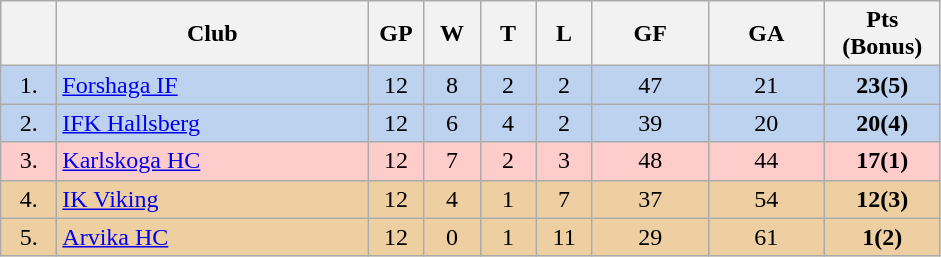<table class="wikitable">
<tr>
<th width="30"></th>
<th width="200">Club</th>
<th width="30">GP</th>
<th width="30">W</th>
<th width="30">T</th>
<th width="30">L</th>
<th width="70">GF</th>
<th width="70">GA</th>
<th width="70">Pts (Bonus)</th>
</tr>
<tr bgcolor="#BCD2EE" align="center">
<td>1.</td>
<td align="left"><a href='#'>Forshaga IF</a></td>
<td>12</td>
<td>8</td>
<td>2</td>
<td>2</td>
<td>47</td>
<td>21</td>
<td><strong>23(5)</strong></td>
</tr>
<tr bgcolor="#BCD2EE" align="center">
<td>2.</td>
<td align="left"><a href='#'>IFK Hallsberg</a></td>
<td>12</td>
<td>6</td>
<td>4</td>
<td>2</td>
<td>39</td>
<td>20</td>
<td><strong>20(4)</strong></td>
</tr>
<tr bgcolor="#FFCCCC" align="center">
<td>3.</td>
<td align="left"><a href='#'>Karlskoga HC</a></td>
<td>12</td>
<td>7</td>
<td>2</td>
<td>3</td>
<td>48</td>
<td>44</td>
<td><strong>17(1)</strong></td>
</tr>
<tr bgcolor="#EECFA1" align="center">
<td>4.</td>
<td align="left"><a href='#'>IK Viking</a></td>
<td>12</td>
<td>4</td>
<td>1</td>
<td>7</td>
<td>37</td>
<td>54</td>
<td><strong>12(3)</strong></td>
</tr>
<tr bgcolor="#EECFA1" align="center">
<td>5.</td>
<td align="left"><a href='#'>Arvika HC</a></td>
<td>12</td>
<td>0</td>
<td>1</td>
<td>11</td>
<td>29</td>
<td>61</td>
<td><strong>1(2)</strong></td>
</tr>
</table>
